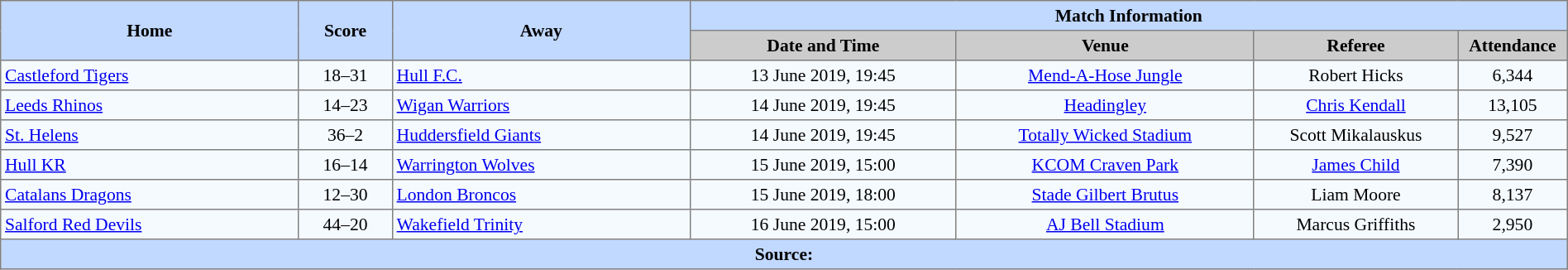<table border="1" style="border-collapse:collapse; font-size:90%; text-align:center;" cellpadding="3" cellspacing="0" width="100%">
<tr bgcolor="#C1D8FF">
<th rowspan="2" width="19%">Home</th>
<th rowspan="2" width="6%">Score</th>
<th rowspan="2" width="19%">Away</th>
<th colspan="4">Match Information</th>
</tr>
<tr bgcolor="#CCCCCC">
<th width="17%">Date and Time</th>
<th width="19%">Venue</th>
<th width="13%">Referee</th>
<th width="7%">Attendance</th>
</tr>
<tr bgcolor="#F5FAFF">
<td align="left"> <a href='#'>Castleford Tigers</a></td>
<td>18–31</td>
<td align="left"> <a href='#'>Hull F.C.</a></td>
<td>13 June 2019, 19:45</td>
<td><a href='#'>Mend-A-Hose Jungle</a></td>
<td>Robert Hicks</td>
<td>6,344</td>
</tr>
<tr bgcolor="#F5FAFF">
<td align="left"> <a href='#'>Leeds Rhinos</a></td>
<td>14–23</td>
<td align="left"> <a href='#'>Wigan Warriors</a></td>
<td>14 June 2019, 19:45</td>
<td><a href='#'>Headingley</a></td>
<td><a href='#'>Chris Kendall</a></td>
<td>13,105</td>
</tr>
<tr bgcolor="#F5FAFF">
<td align="left"> <a href='#'>St. Helens</a></td>
<td>36–2</td>
<td align="left"> <a href='#'>Huddersfield Giants</a></td>
<td>14 June 2019, 19:45</td>
<td><a href='#'>Totally Wicked Stadium</a></td>
<td>Scott Mikalauskus</td>
<td>9,527</td>
</tr>
<tr bgcolor="#F5FAFF">
<td align="left"> <a href='#'>Hull KR</a></td>
<td>16–14</td>
<td align="left"> <a href='#'>Warrington Wolves</a></td>
<td>15 June 2019, 15:00</td>
<td><a href='#'>KCOM Craven Park</a></td>
<td><a href='#'>James Child</a></td>
<td>7,390</td>
</tr>
<tr bgcolor="#F5FAFF">
<td align="left"> <a href='#'>Catalans Dragons</a></td>
<td>12–30</td>
<td align="left"> <a href='#'>London Broncos</a></td>
<td>15 June 2019, 18:00</td>
<td><a href='#'>Stade Gilbert Brutus</a></td>
<td>Liam Moore</td>
<td>8,137</td>
</tr>
<tr bgcolor="#F5FAFF">
<td align="left"> <a href='#'>Salford Red Devils</a></td>
<td>44–20</td>
<td align="left"> <a href='#'>Wakefield Trinity</a></td>
<td>16 June 2019, 15:00</td>
<td><a href='#'>AJ Bell Stadium</a></td>
<td>Marcus Griffiths</td>
<td>2,950</td>
</tr>
<tr style="background:#c1d8ff;">
<th colspan="7">Source:</th>
</tr>
</table>
